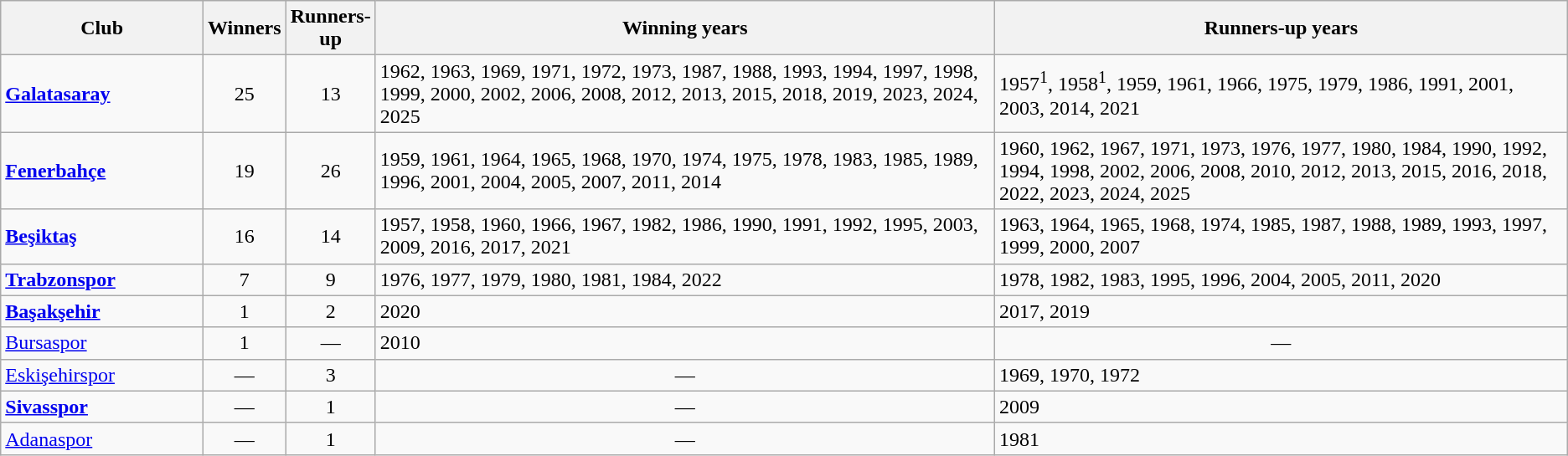<table class="wikitable sortable">
<tr>
<th scope="col" style="width:13%;">Club</th>
<th scope="col" style="width:5%;">Winners</th>
<th scope="col" style="width:5%;">Runners-up</th>
<th scope="col" style="width:40%;">Winning years</th>
<th scope="col" style="width:50%;">Runners-up years</th>
</tr>
<tr>
<td scope="row"><strong><a href='#'>Galatasaray</a></strong><br></td>
<td align=center>25</td>
<td align=center>13</td>
<td>1962, 1963, 1969, 1971, 1972, 1973, 1987, 1988, 1993, 1994, 1997, 1998, 1999, 2000, 2002, 2006, 2008, 2012, 2013, 2015, 2018, 2019, 2023, 2024, 2025</td>
<td>1957<sup>1</sup>, 1958<sup>1</sup>, 1959, 1961, 1966, 1975, 1979, 1986, 1991, 2001, 2003, 2014, 2021</td>
</tr>
<tr>
<td scope="row"><strong><a href='#'>Fenerbahçe</a></strong><br></td>
<td align="center">19</td>
<td align="center">26</td>
<td>1959, 1961, 1964, 1965, 1968, 1970, 1974, 1975, 1978, 1983, 1985, 1989, 1996, 2001, 2004, 2005, 2007, 2011, 2014</td>
<td>1960, 1962, 1967, 1971, 1973, 1976, 1977, 1980, 1984, 1990, 1992, 1994, 1998, 2002, 2006, 2008, 2010, 2012, 2013, 2015, 2016, 2018, 2022, 2023, 2024, 2025</td>
</tr>
<tr>
<td scope="row"><strong><a href='#'>Beşiktaş</a></strong><br></td>
<td align="center">16</td>
<td align=center>14</td>
<td>1957, 1958, 1960, 1966, 1967,  1982, 1986, 1990, 1991, 1992, 1995, 2003, 2009, 2016, 2017, 2021</td>
<td>1963, 1964, 1965, 1968, 1974, 1985, 1987, 1988, 1989, 1993, 1997, 1999, 2000, 2007</td>
</tr>
<tr>
<td scope="row"><strong><a href='#'>Trabzonspor</a></strong><br></td>
<td align="center">7</td>
<td align=center>9</td>
<td>1976, 1977, 1979, 1980, 1981, 1984, 2022</td>
<td>1978, 1982, 1983, 1995, 1996, 2004, 2005, 2011, 2020</td>
</tr>
<tr>
<td scope="row"><strong><a href='#'>Başakşehir</a></strong></td>
<td align=center>1</td>
<td align=center>2</td>
<td>2020</td>
<td>2017, 2019</td>
</tr>
<tr>
<td scope="row"><a href='#'>Bursaspor</a></td>
<td align=center>1</td>
<td align=center>—</td>
<td>2010</td>
<td align=center>—</td>
</tr>
<tr>
<td scope="row"><a href='#'>Eskişehirspor</a></td>
<td align=center>—</td>
<td align=center>3</td>
<td align=center>—</td>
<td>1969, 1970, 1972</td>
</tr>
<tr>
<td scope="row"><strong><a href='#'>Sivasspor</a></strong></td>
<td align="center">—</td>
<td align="center">1</td>
<td align="center">—</td>
<td>2009</td>
</tr>
<tr>
<td scope="row"><a href='#'>Adanaspor</a></td>
<td align=center>—</td>
<td align=center>1</td>
<td align=center>—</td>
<td>1981</td>
</tr>
</table>
